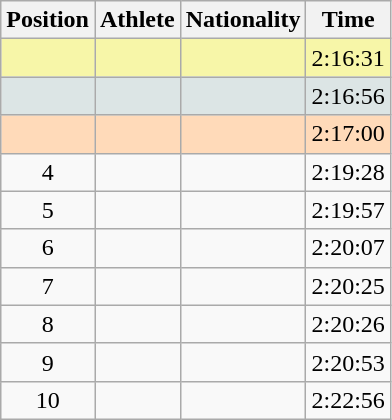<table class="wikitable sortable">
<tr>
<th scope="col">Position</th>
<th scope="col">Athlete</th>
<th scope="col">Nationality</th>
<th scope="col">Time</th>
</tr>
<tr bgcolor="#F7F6A8">
<td align=center></td>
<td></td>
<td></td>
<td>2:16:31</td>
</tr>
<tr bgcolor="#DCE5E5">
<td align=center></td>
<td></td>
<td></td>
<td>2:16:56</td>
</tr>
<tr bgcolor="#FFDAB9">
<td align=center></td>
<td></td>
<td></td>
<td>2:17:00</td>
</tr>
<tr>
<td style="text-align:center">4</td>
<td></td>
<td></td>
<td>2:19:28</td>
</tr>
<tr>
<td style="text-align:center">5</td>
<td></td>
<td></td>
<td>2:19:57</td>
</tr>
<tr>
<td style="text-align:center">6</td>
<td></td>
<td></td>
<td>2:20:07</td>
</tr>
<tr>
<td style="text-align:center">7</td>
<td></td>
<td></td>
<td>2:20:25</td>
</tr>
<tr>
<td style="text-align:center">8</td>
<td></td>
<td></td>
<td>2:20:26</td>
</tr>
<tr>
<td style="text-align:center">9</td>
<td></td>
<td></td>
<td>2:20:53</td>
</tr>
<tr>
<td style="text-align:center">10</td>
<td></td>
<td></td>
<td>2:22:56</td>
</tr>
</table>
